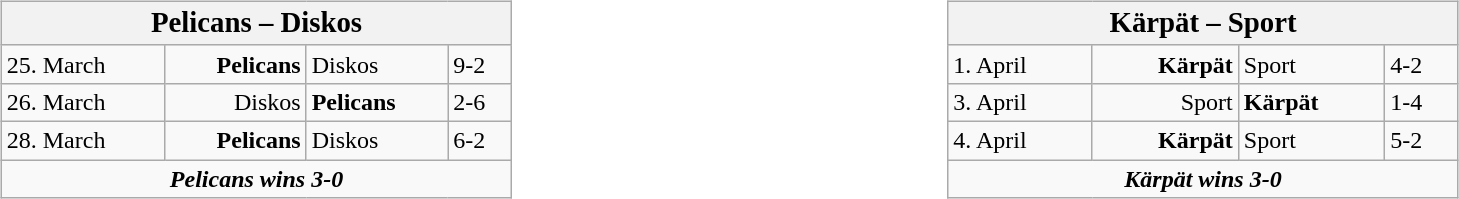<table width="100%">
<tr>
<td valign="top" width="50%" align="left"><br><table class="wikitable">
<tr>
<th width="333" align="center" bgcolor="#DDDDDD" colspan="4"><big>Pelicans – Diskos</big></th>
</tr>
<tr>
<td>25. March</td>
<td align="right"><strong>Pelicans</strong></td>
<td>Diskos</td>
<td>9-2</td>
</tr>
<tr>
<td>26. March</td>
<td align="right">Diskos</td>
<td><strong>Pelicans</strong></td>
<td>2-6</td>
</tr>
<tr>
<td>28. March</td>
<td align="right"><strong>Pelicans</strong></td>
<td>Diskos</td>
<td>6-2</td>
</tr>
<tr align="center">
<td colspan="4"><strong><em>Pelicans wins 3-0</em></strong></td>
</tr>
</table>
</td>
<td valign="top" width="50%" align="left"><br><table class="wikitable">
<tr>
<th width="333" align="center" bgcolor="#DDDDDD" colspan="4"><big>Kärpät – Sport</big></th>
</tr>
<tr>
<td>1. April</td>
<td align="right"><strong>Kärpät</strong></td>
<td>Sport</td>
<td>4-2</td>
</tr>
<tr>
<td>3. April</td>
<td align="right">Sport</td>
<td><strong>Kärpät</strong></td>
<td>1-4</td>
</tr>
<tr>
<td>4. April</td>
<td align="right"><strong>Kärpät</strong></td>
<td>Sport</td>
<td>5-2</td>
</tr>
<tr align="center">
<td colspan="4"><strong><em>Kärpät wins 3-0</em></strong></td>
</tr>
</table>
</td>
</tr>
</table>
